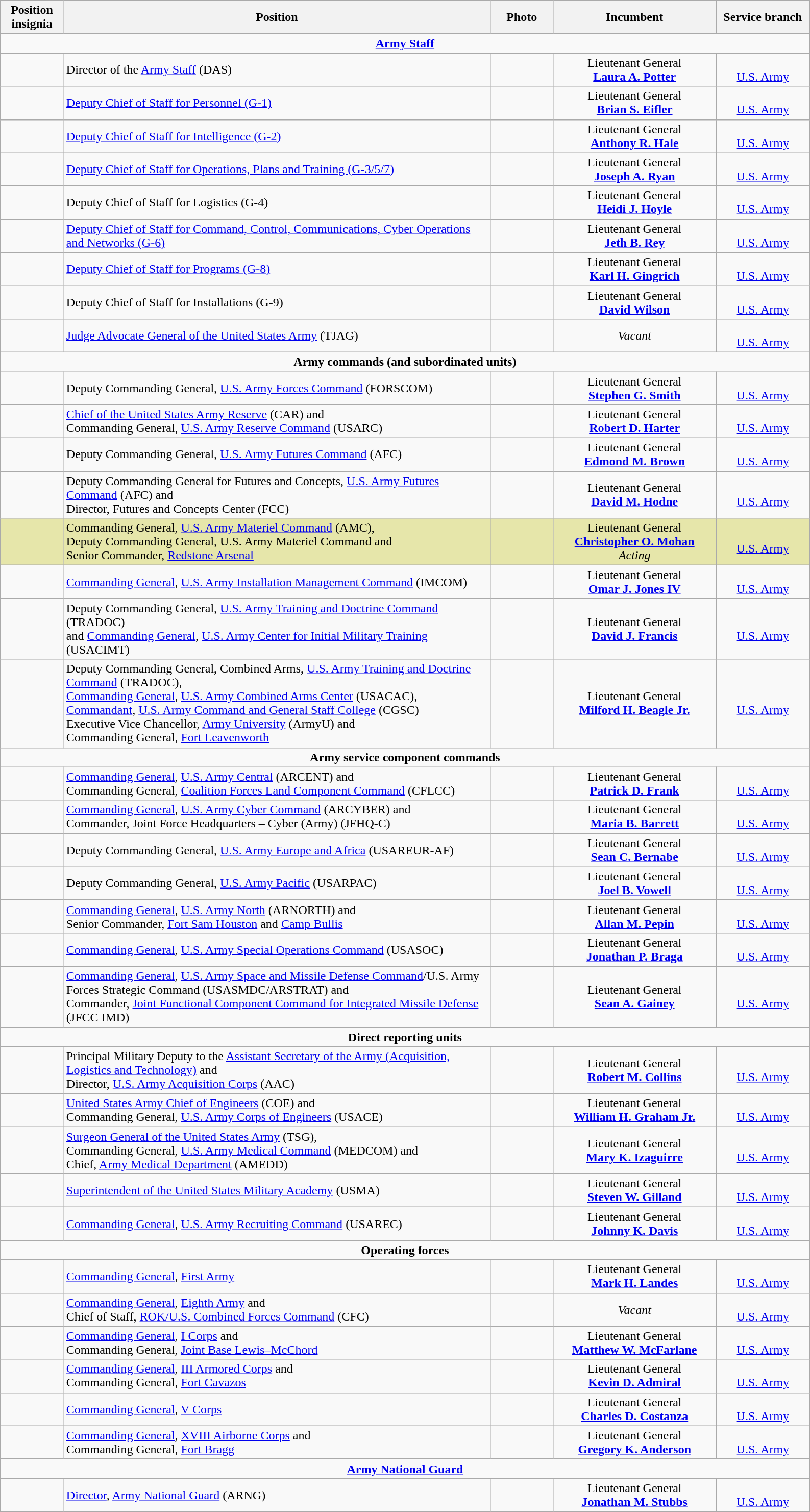<table class="wikitable">
<tr>
<th width="75" style="text-align:center">Position insignia</th>
<th width="550" style="text-align:center">Position</th>
<th width="75" style="text-align:center">Photo</th>
<th width="205" style="text-align:center">Incumbent</th>
<th width="115" style="text-align:center">Service branch</th>
</tr>
<tr>
<td colspan="5" style="text-align:center"><strong><a href='#'>Army Staff</a></strong></td>
</tr>
<tr>
<td></td>
<td>Director of the <a href='#'>Army Staff</a> (DAS)</td>
<td></td>
<td style="text-align:center">Lieutenant General<br><strong><a href='#'>Laura A. Potter</a></strong></td>
<td style="text-align:center"><br><a href='#'>U.S. Army</a></td>
</tr>
<tr>
<td></td>
<td><a href='#'>Deputy Chief of Staff for Personnel (G-1)</a></td>
<td></td>
<td style="text-align:center">Lieutenant General<br><strong><a href='#'>Brian S. Eifler</a></strong></td>
<td style="text-align:center"><br><a href='#'>U.S. Army</a></td>
</tr>
<tr>
<td></td>
<td><a href='#'>Deputy Chief of Staff for Intelligence (G-2)</a></td>
<td></td>
<td style="text-align:center">Lieutenant General<br><strong><a href='#'>Anthony R. Hale</a></strong></td>
<td style="text-align:center"><br><a href='#'>U.S. Army</a></td>
</tr>
<tr>
<td></td>
<td><a href='#'>Deputy Chief of Staff for Operations, Plans and Training (G-3/5/7)</a></td>
<td></td>
<td style="text-align:center">Lieutenant General<br><strong><a href='#'>Joseph A. Ryan</a></strong></td>
<td style="text-align:center"><br><a href='#'>U.S. Army</a></td>
</tr>
<tr>
<td></td>
<td>Deputy Chief of Staff for Logistics (G-4)</td>
<td></td>
<td style="text-align:center">Lieutenant General<br><strong><a href='#'>Heidi J. Hoyle</a></strong></td>
<td style="text-align:center"><br><a href='#'>U.S. Army</a></td>
</tr>
<tr>
<td></td>
<td><a href='#'>Deputy Chief of Staff for Command, Control, Communications, Cyber Operations and Networks (G-6)</a></td>
<td></td>
<td style="text-align:center">Lieutenant General<br><strong><a href='#'>Jeth B. Rey</a></strong></td>
<td style="text-align:center"><br><a href='#'>U.S. Army</a></td>
</tr>
<tr>
<td></td>
<td><a href='#'>Deputy Chief of Staff for Programs (G-8)</a></td>
<td></td>
<td style="text-align:center">Lieutenant General<br><strong><a href='#'>Karl H. Gingrich</a></strong></td>
<td style="text-align:center"><br><a href='#'>U.S. Army</a></td>
</tr>
<tr>
<td></td>
<td>Deputy Chief of Staff for Installations (G-9)</td>
<td></td>
<td style="text-align:center">Lieutenant General<br><strong><a href='#'>David Wilson</a></strong></td>
<td style="text-align:center"><br><a href='#'>U.S. Army</a></td>
</tr>
<tr>
<td></td>
<td><a href='#'>Judge Advocate General of the United States Army</a> (TJAG)</td>
<td></td>
<td style="text-align:center"><em>Vacant</em></td>
<td style="text-align:center"><br><a href='#'>U.S. Army</a></td>
</tr>
<tr>
<td colspan="5" style="text-align:center"><strong>Army commands (and subordinated units)</strong></td>
</tr>
<tr>
<td></td>
<td>Deputy Commanding General, <a href='#'>U.S. Army Forces Command</a> (FORSCOM)</td>
<td></td>
<td style="text-align:center">Lieutenant General<br><strong><a href='#'>Stephen G. Smith</a></strong></td>
<td style="text-align:center"><br><a href='#'>U.S. Army</a></td>
</tr>
<tr>
<td> </td>
<td><a href='#'>Chief of the United States Army Reserve</a> (CAR) and<br>Commanding General, <a href='#'>U.S. Army Reserve Command</a> (USARC)</td>
<td></td>
<td style="text-align:center">Lieutenant General<br><strong><a href='#'>Robert D. Harter</a></strong></td>
<td style="text-align:center"><br><a href='#'>U.S. Army</a></td>
</tr>
<tr>
<td></td>
<td>Deputy Commanding General, <a href='#'>U.S. Army Futures Command</a> (AFC)</td>
<td></td>
<td style="text-align:center">Lieutenant General<br><strong><a href='#'>Edmond M. Brown</a></strong></td>
<td style="text-align:center"><br><a href='#'>U.S. Army</a></td>
</tr>
<tr>
<td> </td>
<td>Deputy Commanding General for Futures and Concepts, <a href='#'>U.S. Army Futures Command</a> (AFC) and<br>Director, Futures and Concepts Center (FCC)</td>
<td></td>
<td style="text-align:center">Lieutenant General<br><strong><a href='#'>David M. Hodne</a></strong></td>
<td style="text-align:center"><br><a href='#'>U.S. Army</a></td>
</tr>
<tr style=background:#e6e6aa;>
<td></td>
<td>Commanding General, <a href='#'>U.S. Army Materiel Command</a> (AMC),<br>Deputy Commanding General, U.S. Army Materiel Command and<br>Senior Commander, <a href='#'>Redstone Arsenal</a></td>
<td></td>
<td style="text-align:center">Lieutenant General<br><strong><a href='#'>Christopher O. Mohan</a></strong><br><em>Acting</em></td>
<td style="text-align:center"><br><a href='#'>U.S. Army</a></td>
</tr>
<tr>
<td></td>
<td><a href='#'>Commanding General</a>, <a href='#'>U.S. Army Installation Management Command</a> (IMCOM)</td>
<td></td>
<td style="text-align:center">Lieutenant General<br><strong><a href='#'>Omar J. Jones IV</a></strong></td>
<td style="text-align:center"><br><a href='#'>U.S. Army</a></td>
</tr>
<tr>
<td> </td>
<td>Deputy Commanding General, <a href='#'>U.S. Army Training and Doctrine Command</a> (TRADOC)<br>and <a href='#'>Commanding General</a>, <a href='#'>U.S. Army Center for Initial Military Training</a> (USACIMT)</td>
<td></td>
<td style="text-align:center">Lieutenant General<br><strong><a href='#'>David J. Francis</a></strong></td>
<td style="text-align:center"><br><a href='#'>U.S. Army</a></td>
</tr>
<tr>
<td>   </td>
<td>Deputy Commanding General, Combined Arms, <a href='#'>U.S. Army Training and Doctrine Command</a> (TRADOC),<br><a href='#'>Commanding General</a>, <a href='#'>U.S. Army Combined Arms Center</a> (USACAC),<br><a href='#'>Commandant</a>, <a href='#'>U.S. Army Command and General Staff College</a> (CGSC)<br>Executive Vice Chancellor, <a href='#'>Army University</a> (ArmyU) and<br>Commanding General, <a href='#'>Fort Leavenworth</a></td>
<td></td>
<td style="text-align:center">Lieutenant General<br><strong><a href='#'>Milford H. Beagle Jr.</a></strong></td>
<td style="text-align:center"><br><a href='#'>U.S. Army</a></td>
</tr>
<tr>
<td colspan="5" style="text-align:center"><strong>Army service component commands</strong></td>
</tr>
<tr>
<td></td>
<td><a href='#'>Commanding General</a>, <a href='#'>U.S. Army Central</a> (ARCENT) and<br>Commanding General, <a href='#'>Coalition Forces Land Component Command</a> (CFLCC)</td>
<td></td>
<td style="text-align:center">Lieutenant General<br><strong><a href='#'>Patrick D. Frank</a></strong></td>
<td style="text-align:center"><br><a href='#'>U.S. Army</a></td>
</tr>
<tr>
<td> </td>
<td><a href='#'>Commanding General</a>, <a href='#'>U.S. Army Cyber Command</a> (ARCYBER) and<br>Commander, Joint Force Headquarters – Cyber (Army) (JFHQ-C)</td>
<td></td>
<td style="text-align:center">Lieutenant General<br><strong><a href='#'>Maria B. Barrett</a></strong></td>
<td style="text-align:center"><br><a href='#'>U.S. Army</a></td>
</tr>
<tr>
<td></td>
<td>Deputy Commanding General, <a href='#'>U.S. Army Europe and Africa</a> (USAREUR-AF)</td>
<td></td>
<td style="text-align:center">Lieutenant General<br><strong><a href='#'>Sean C. Bernabe</a></strong></td>
<td style="text-align:center"><br><a href='#'>U.S. Army</a></td>
</tr>
<tr>
<td></td>
<td>Deputy Commanding General, <a href='#'>U.S. Army Pacific</a> (USARPAC)</td>
<td></td>
<td style="text-align:center">Lieutenant General<br><strong><a href='#'>Joel B. Vowell</a></strong></td>
<td style="text-align:center"><br><a href='#'>U.S. Army</a></td>
</tr>
<tr>
<td></td>
<td><a href='#'>Commanding General</a>, <a href='#'>U.S. Army North</a> (ARNORTH) and<br>Senior Commander, <a href='#'>Fort Sam Houston</a> and <a href='#'>Camp Bullis</a></td>
<td></td>
<td style="text-align:center">Lieutenant General<br><strong><a href='#'>Allan M. Pepin</a></strong></td>
<td style="text-align:center"><br><a href='#'>U.S. Army</a></td>
</tr>
<tr>
<td></td>
<td><a href='#'>Commanding General</a>, <a href='#'>U.S. Army Special Operations Command</a> (USASOC)</td>
<td></td>
<td style="text-align:center">Lieutenant General<br><strong><a href='#'>Jonathan P. Braga</a></strong></td>
<td style="text-align:center"><br><a href='#'>U.S. Army</a></td>
</tr>
<tr>
<td> </td>
<td><a href='#'>Commanding General</a>, <a href='#'>U.S. Army Space and Missile Defense Command</a>/U.S. Army Forces Strategic Command (USASMDC/ARSTRAT) and<br>Commander, <a href='#'>Joint Functional Component Command for Integrated Missile Defense</a> (JFCC IMD)</td>
<td></td>
<td style="text-align:center">Lieutenant General<br><strong><a href='#'>Sean A. Gainey</a></strong></td>
<td style="text-align:center"><br><a href='#'>U.S. Army</a></td>
</tr>
<tr>
<td colspan="5" style="text-align:center"><strong>Direct reporting units</strong></td>
</tr>
<tr>
<td></td>
<td>Principal Military Deputy to the <a href='#'>Assistant Secretary of the Army (Acquisition, Logistics and Technology)</a> and<br>Director, <a href='#'>U.S. Army Acquisition Corps</a> (AAC)</td>
<td></td>
<td style="text-align:center">Lieutenant General<br><strong><a href='#'>Robert M. Collins</a></strong></td>
<td style="text-align:center"><br><a href='#'>U.S. Army</a></td>
</tr>
<tr>
<td> </td>
<td><a href='#'>United States Army Chief of Engineers</a> (COE) and<br>Commanding General, <a href='#'>U.S. Army Corps of Engineers</a> (USACE)</td>
<td></td>
<td style="text-align:center">Lieutenant General<br><strong><a href='#'>William H. Graham Jr.</a></strong></td>
<td style="text-align:center"><br><a href='#'>U.S. Army</a></td>
</tr>
<tr>
<td>  </td>
<td><a href='#'>Surgeon General of the United States Army</a> (TSG),<br>Commanding General, <a href='#'>U.S. Army Medical Command</a> (MEDCOM) and<br>Chief, <a href='#'>Army Medical Department</a> (AMEDD)</td>
<td></td>
<td style="text-align:center">Lieutenant General<br><strong><a href='#'>Mary K. Izaguirre</a></strong></td>
<td style="text-align:center"><br><a href='#'>U.S. Army</a></td>
</tr>
<tr>
<td></td>
<td><a href='#'>Superintendent of the United States Military Academy</a> (USMA)</td>
<td></td>
<td style="text-align:center">Lieutenant General<br><strong><a href='#'>Steven W. Gilland</a></strong></td>
<td style="text-align:center"><br><a href='#'>U.S. Army</a></td>
</tr>
<tr>
<td></td>
<td><a href='#'>Commanding General</a>, <a href='#'>U.S. Army Recruiting Command</a> (USAREC)</td>
<td></td>
<td style="text-align:center">Lieutenant General<br><strong><a href='#'>Johnny K. Davis</a></strong></td>
<td style="text-align:center"><br><a href='#'>U.S. Army</a></td>
</tr>
<tr>
<td colspan="5" style="text-align:center"><strong>Operating forces</strong></td>
</tr>
<tr>
<td></td>
<td><a href='#'>Commanding General</a>, <a href='#'>First Army</a></td>
<td></td>
<td style="text-align:center">Lieutenant General<br><strong><a href='#'>Mark H. Landes</a></strong></td>
<td style="text-align:center"><br><a href='#'>U.S. Army</a></td>
</tr>
<tr>
<td> </td>
<td><a href='#'>Commanding General</a>, <a href='#'>Eighth Army</a> and<br>Chief of Staff, <a href='#'>ROK/U.S. Combined Forces Command</a> (CFC)</td>
<td></td>
<td style="text-align:center"><em>Vacant</em></td>
<td style="text-align:center"><br><a href='#'>U.S. Army</a></td>
</tr>
<tr>
<td></td>
<td><a href='#'>Commanding General</a>, <a href='#'>I Corps</a> and<br>Commanding General, <a href='#'>Joint Base Lewis–McChord</a></td>
<td></td>
<td style="text-align:center">Lieutenant General<br><strong><a href='#'>Matthew W. McFarlane</a></strong></td>
<td style="text-align:center"><br><a href='#'>U.S. Army</a></td>
</tr>
<tr>
<td></td>
<td><a href='#'>Commanding General</a>, <a href='#'>III Armored Corps</a> and<br>Commanding General, <a href='#'>Fort Cavazos</a></td>
<td></td>
<td style="text-align:center">Lieutenant General<br><strong><a href='#'>Kevin D. Admiral</a></strong></td>
<td style="text-align:center"><br><a href='#'>U.S. Army</a></td>
</tr>
<tr>
<td></td>
<td><a href='#'>Commanding General</a>, <a href='#'>V Corps</a></td>
<td></td>
<td style="text-align:center">Lieutenant General<br><strong><a href='#'>Charles D. Costanza</a></strong></td>
<td style="text-align:center"><br><a href='#'>U.S. Army</a></td>
</tr>
<tr>
<td></td>
<td><a href='#'>Commanding General</a>, <a href='#'>XVIII Airborne Corps</a> and<br>Commanding General, <a href='#'>Fort Bragg</a></td>
<td></td>
<td style="text-align:center">Lieutenant General<br><strong><a href='#'>Gregory K. Anderson</a></strong></td>
<td style="text-align:center"><br><a href='#'>U.S. Army</a></td>
</tr>
<tr>
<td colspan="5" style="text-align:center"><strong><a href='#'>Army National Guard</a></strong></td>
</tr>
<tr>
<td></td>
<td><a href='#'>Director</a>, <a href='#'>Army National Guard</a> (ARNG)</td>
<td></td>
<td style="text-align:center">Lieutenant General<br><strong><a href='#'>Jonathan M. Stubbs</a></strong></td>
<td style="text-align:center"><br><a href='#'>U.S. Army</a></td>
</tr>
</table>
